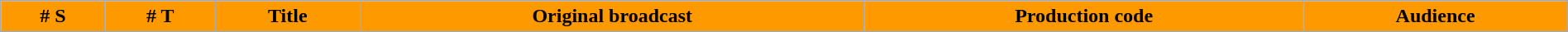<table class="wikitable plainrowheaders" style="width: 100%;">
<tr>
<th style="color:#000000; background-color: #FF9900"># S</th>
<th style="color:#000000; background-color: #FF9900"># T</th>
<th style="color:#000000; background-color: #FF9900">Title</th>
<th style="color:#000000; background-color: #FF9900">Original broadcast</th>
<th style="color:#000000; background-color: #FF9900">Production code</th>
<th style="color:#000000; background-color: #FF9900">Audience<br>



































</th>
</tr>
</table>
